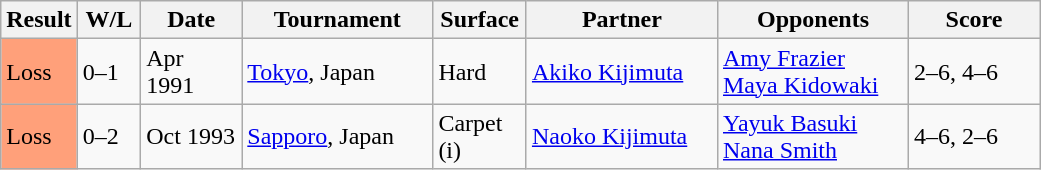<table class="sortable wikitable">
<tr>
<th style="width:40px">Result</th>
<th style="width:35px" class="unsortable">W/L</th>
<th style="width:60px">Date</th>
<th style="width:120px">Tournament</th>
<th style="width:55px">Surface</th>
<th style="width:120px">Partner</th>
<th style="width:120px">Opponents</th>
<th style="width:80px" class="unsortable">Score</th>
</tr>
<tr>
<td style="background:#ffa07a;">Loss</td>
<td>0–1</td>
<td>Apr 1991</td>
<td><a href='#'>Tokyo</a>, Japan</td>
<td>Hard</td>
<td> <a href='#'>Akiko Kijimuta</a></td>
<td> <a href='#'>Amy Frazier</a> <br>  <a href='#'>Maya Kidowaki</a></td>
<td>2–6, 4–6</td>
</tr>
<tr>
<td style="background:#ffa07a;">Loss</td>
<td>0–2</td>
<td>Oct 1993</td>
<td><a href='#'>Sapporo</a>, Japan</td>
<td>Carpet (i)</td>
<td> <a href='#'>Naoko Kijimuta</a></td>
<td> <a href='#'>Yayuk Basuki</a> <br>  <a href='#'>Nana Smith</a></td>
<td>4–6, 2–6</td>
</tr>
</table>
